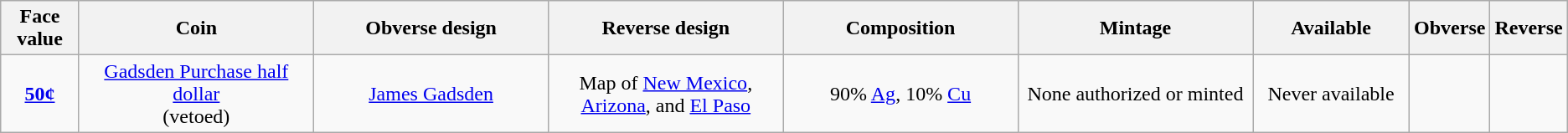<table class="wikitable">
<tr>
<th width="5%">Face value</th>
<th width="15%">Coin</th>
<th width="15%">Obverse design</th>
<th width="15%">Reverse design</th>
<th width="15%">Composition</th>
<th width="15%">Mintage</th>
<th width="10%">Available</th>
<th>Obverse</th>
<th>Reverse</th>
</tr>
<tr>
<td align="center"><strong><a href='#'>50¢</a></strong></td>
<td align="center"><a href='#'>Gadsden Purchase half dollar</a><br>(vetoed)</td>
<td align="center"><a href='#'>James Gadsden</a></td>
<td align="center">Map of <a href='#'>New Mexico</a>, <a href='#'>Arizona</a>, and <a href='#'>El Paso</a></td>
<td align="center">90% <a href='#'>Ag</a>, 10% <a href='#'>Cu</a></td>
<td align="center">None authorized or minted</td>
<td align="center">Never available</td>
<td></td>
<td></td>
</tr>
</table>
